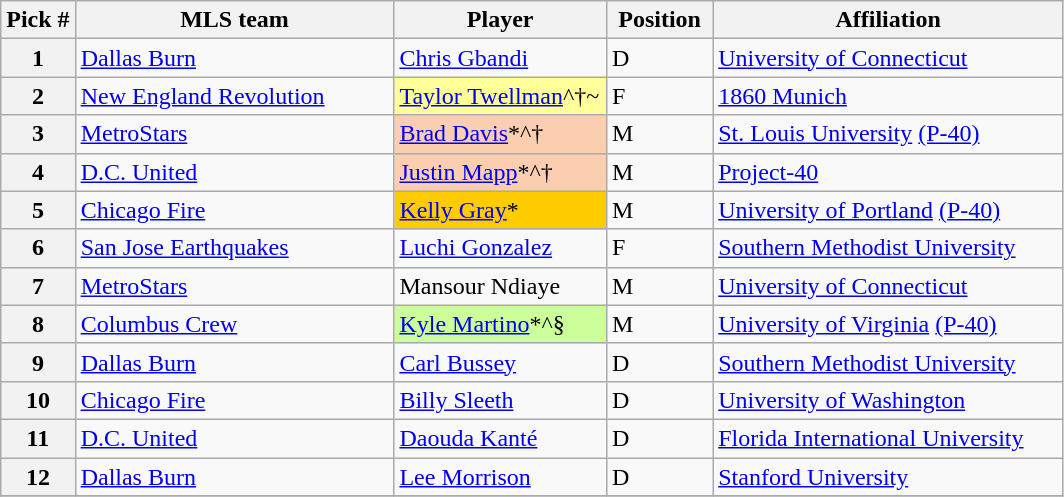<table class="wikitable sortable">
<tr>
<th width=7%>Pick #</th>
<th width=30%>MLS team</th>
<th width=20%>Player</th>
<th width=10%>Position</th>
<th>Affiliation</th>
</tr>
<tr>
<th>1</th>
<td><a href='#'>Dallas Burn</a></td>
<td><a href='#'>Chris Gbandi</a></td>
<td>D</td>
<td><a href='#'>University of Connecticut</a></td>
</tr>
<tr>
<th>2</th>
<td><a href='#'>New England Revolution</a></td>
<td style="background:#FFFF99"><a href='#'>Taylor Twellman</a>^†~</td>
<td>F</td>
<td><a href='#'>1860 Munich</a></td>
</tr>
<tr>
<th>3</th>
<td><a href='#'>MetroStars</a></td>
<td bgcolor="#FBCEB1"><a href='#'>Brad Davis</a>*^†</td>
<td>M</td>
<td><a href='#'>St. Louis University</a> <a href='#'>(P-40)</a></td>
</tr>
<tr>
<th>4</th>
<td><a href='#'>D.C. United</a></td>
<td bgcolor="#FBCEB1"><a href='#'>Justin Mapp</a>*^†</td>
<td>M</td>
<td><a href='#'>Project-40</a></td>
</tr>
<tr>
<th>5</th>
<td><a href='#'>Chicago Fire</a></td>
<td style="background:#FFCC00"><a href='#'>Kelly Gray</a>*</td>
<td>M</td>
<td><a href='#'>University of Portland</a> <a href='#'>(P-40)</a></td>
</tr>
<tr>
<th>6</th>
<td><a href='#'>San Jose Earthquakes</a></td>
<td><a href='#'>Luchi Gonzalez</a></td>
<td>F</td>
<td><a href='#'>Southern Methodist University</a></td>
</tr>
<tr>
<th>7</th>
<td><a href='#'>MetroStars</a></td>
<td>Mansour Ndiaye</td>
<td>M</td>
<td><a href='#'>University of Connecticut</a></td>
</tr>
<tr>
<th>8</th>
<td><a href='#'>Columbus Crew</a></td>
<td style="background:#CCFF99"><a href='#'>Kyle Martino</a>*^§</td>
<td>M</td>
<td><a href='#'>University of Virginia</a> <a href='#'>(P-40)</a></td>
</tr>
<tr>
<th>9</th>
<td><a href='#'>Dallas Burn</a></td>
<td><a href='#'>Carl Bussey</a></td>
<td>D</td>
<td><a href='#'>Southern Methodist University</a></td>
</tr>
<tr>
<th>10</th>
<td><a href='#'>Chicago Fire</a></td>
<td><a href='#'>Billy Sleeth</a></td>
<td>D</td>
<td><a href='#'>University of Washington</a></td>
</tr>
<tr>
<th>11</th>
<td><a href='#'>D.C. United</a></td>
<td><a href='#'>Daouda Kanté</a></td>
<td>D</td>
<td><a href='#'>Florida International University</a></td>
</tr>
<tr>
<th>12</th>
<td><a href='#'>Dallas Burn</a></td>
<td><a href='#'>Lee Morrison</a></td>
<td>D</td>
<td><a href='#'>Stanford University</a></td>
</tr>
<tr>
</tr>
</table>
